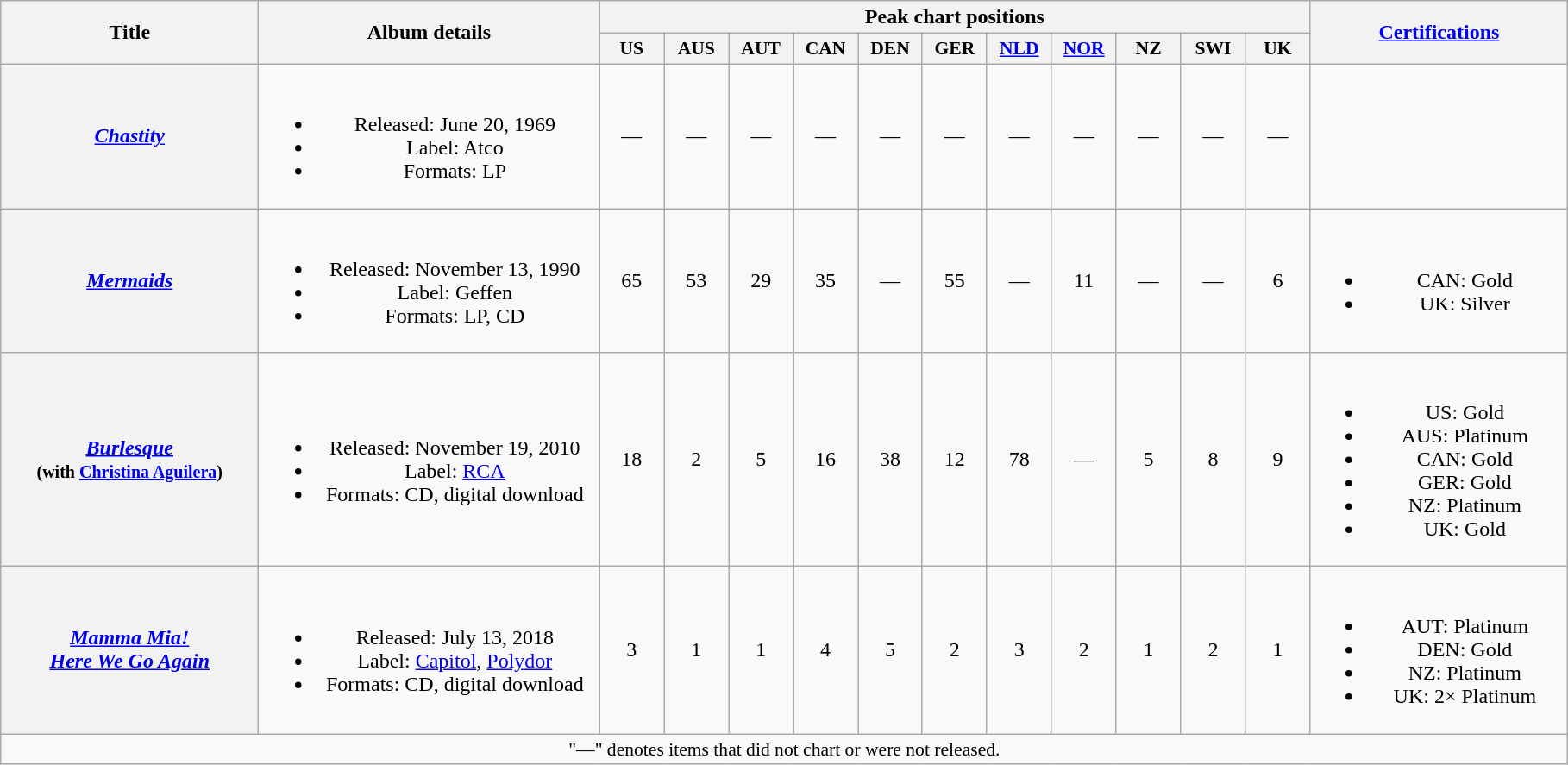<table class="wikitable plainrowheaders" style="text-align:center;">
<tr>
<th scope="col" rowspan="2" style="width:12em;">Title</th>
<th scope="col" rowspan="2" style="width:16em;">Album details</th>
<th scope="col" colspan="11">Peak chart positions</th>
<th scope="col" rowspan="2" style="width:12em;"><a href='#'>Certifications</a></th>
</tr>
<tr>
<th scope="col" style="width:3em;font-size:90%;">US<br></th>
<th scope="col" style="width:3em;font-size:90%;">AUS<br></th>
<th scope="col" style="width:3em;font-size:90%;">AUT<br></th>
<th scope="col" style="width:3em;font-size:90%;">CAN<br></th>
<th scope="col" style="width:3em;font-size:90%;">DEN<br></th>
<th scope="col" style="width:3em;font-size:90%;">GER<br></th>
<th scope="col" style="width:3em;font-size:90%;"><a href='#'>NLD</a><br></th>
<th scope="col" style="width:3em;font-size:90%;"><a href='#'>NOR</a><br></th>
<th scope="col" style="width:3em;font-size:90%;">NZ<br></th>
<th scope="col" style="width:3em;font-size:90%;">SWI<br></th>
<th scope="col" style="width:3em;font-size:90%;">UK<br></th>
</tr>
<tr>
<th scope="row"><em><a href='#'>Chastity</a></em></th>
<td><br><ul><li>Released: June 20, 1969</li><li>Label: Atco</li><li>Formats: LP</li></ul></td>
<td>—</td>
<td>—</td>
<td>—</td>
<td>—</td>
<td>—</td>
<td>—</td>
<td>—</td>
<td>—</td>
<td>—</td>
<td>—</td>
<td>—</td>
<td></td>
</tr>
<tr>
<th scope="row"><em><a href='#'>Mermaids</a></em></th>
<td><br><ul><li>Released: November 13, 1990</li><li>Label: Geffen</li><li>Formats: LP, CD</li></ul></td>
<td>65</td>
<td>53</td>
<td>29</td>
<td>35</td>
<td>—</td>
<td>55</td>
<td>—</td>
<td>11</td>
<td>—</td>
<td>—</td>
<td>6<br></td>
<td><br><ul><li>CAN: Gold</li><li>UK: Silver</li></ul></td>
</tr>
<tr>
<th scope="row"><em><a href='#'>Burlesque</a></em><br><small>(with <a href='#'>Christina Aguilera</a>)</small></th>
<td><br><ul><li>Released: November 19, 2010</li><li>Label: <a href='#'>RCA</a></li><li>Formats: CD, digital download</li></ul></td>
<td>18</td>
<td>2</td>
<td>5</td>
<td>16</td>
<td>38</td>
<td>12</td>
<td>78</td>
<td>—</td>
<td>5</td>
<td>8</td>
<td>9<br></td>
<td><br><ul><li>US: Gold</li><li>AUS: Platinum</li><li>CAN: Gold</li><li>GER: Gold</li><li>NZ: Platinum</li><li>UK: Gold</li></ul></td>
</tr>
<tr>
<th scope="row"><em><a href='#'>Mamma Mia!<br>Here We Go Again</a></em></th>
<td><br><ul><li>Released: July 13, 2018</li><li>Label: <a href='#'>Capitol</a>, <a href='#'>Polydor</a></li><li>Formats: CD, digital download</li></ul></td>
<td>3</td>
<td>1</td>
<td>1</td>
<td>4</td>
<td>5</td>
<td>2</td>
<td>3</td>
<td>2</td>
<td>1</td>
<td>2</td>
<td>1</td>
<td><br><ul><li>AUT: Platinum</li><li>DEN: Gold</li><li>NZ: Platinum</li><li>UK: 2× Platinum</li></ul></td>
</tr>
<tr>
<td colspan="15" style="text-align:center; font-size:90%;">"—" denotes items that did not chart or were not released.</td>
</tr>
</table>
